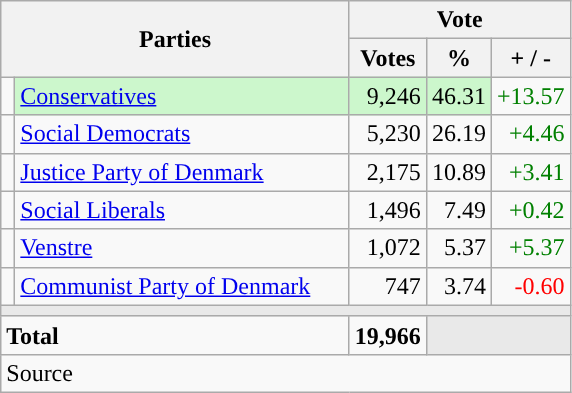<table class="wikitable" style="text-align:right;">
<tr>
<th style="text-align:centre;" rowspan="2" colspan="2" width="225">Parties</th>
<th colspan="3">Vote</th>
</tr>
<tr>
<th width="15">Votes</th>
<th width="15">%</th>
<th width="15">+ / -</th>
</tr>
<tr>
<td width="2" style="color:inherit;background:"></td>
<td bgcolor=#ccf7cc  align="left"><a href='#'>Conservatives</a></td>
<td bgcolor=#ccf7cc>9,246</td>
<td bgcolor=#ccf7cc>46.31</td>
<td style=color:green;>+13.57</td>
</tr>
<tr>
<td width="2" style="color:inherit;background:"></td>
<td align="left"><a href='#'>Social Democrats</a></td>
<td>5,230</td>
<td>26.19</td>
<td style=color:green;>+4.46</td>
</tr>
<tr>
<td width="2" style="color:inherit;background:"></td>
<td align="left"><a href='#'>Justice Party of Denmark</a></td>
<td>2,175</td>
<td>10.89</td>
<td style=color:green;>+3.41</td>
</tr>
<tr>
<td width="2" style="color:inherit;background:"></td>
<td align="left"><a href='#'>Social Liberals</a></td>
<td>1,496</td>
<td>7.49</td>
<td style=color:green;>+0.42</td>
</tr>
<tr>
<td width="2" style="color:inherit;background:"></td>
<td align="left"><a href='#'>Venstre</a></td>
<td>1,072</td>
<td>5.37</td>
<td style=color:green;>+5.37</td>
</tr>
<tr>
<td width="2" style="color:inherit;background:"></td>
<td align="left"><a href='#'>Communist Party of Denmark</a></td>
<td>747</td>
<td>3.74</td>
<td style=color:red;>-0.60</td>
</tr>
<tr>
<td colspan="7" bgcolor="#E9E9E9"></td>
</tr>
<tr>
<td align="left" colspan="2"><strong>Total</strong></td>
<td><strong>19,966</strong></td>
<td bgcolor="#E9E9E9" colspan="2"></td>
</tr>
<tr>
<td align="left" colspan="6">Source</td>
</tr>
</table>
